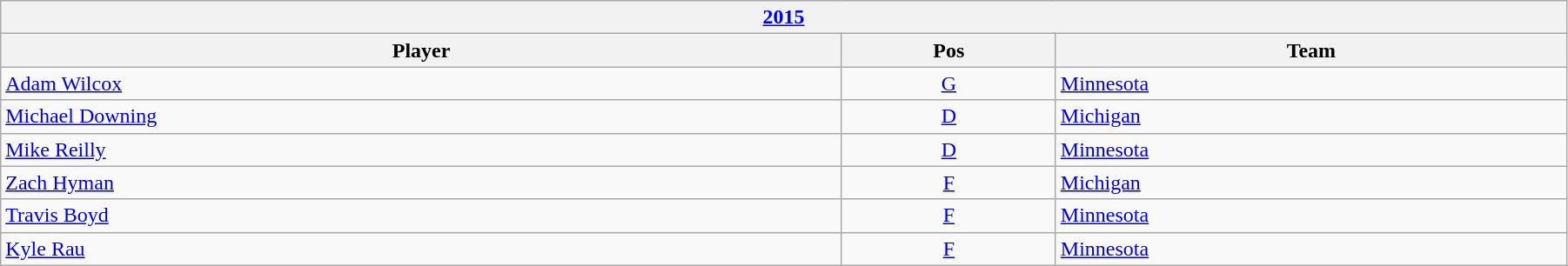<table class="wikitable" width=95%>
<tr>
<th colspan=3><a href='#'>2015</a></th>
</tr>
<tr>
<th>Player</th>
<th>Pos</th>
<th>Team</th>
</tr>
<tr>
<td><a href='#'>Adam Wilcox</a></td>
<td style="text-align:center;"><a href='#'>G</a></td>
<td><a href='#'>Minnesota</a></td>
</tr>
<tr>
<td><a href='#'>Michael Downing</a></td>
<td style="text-align:center;"><a href='#'>D</a></td>
<td><a href='#'>Michigan</a></td>
</tr>
<tr>
<td><a href='#'>Mike Reilly</a></td>
<td style="text-align:center;"><a href='#'>D</a></td>
<td><a href='#'>Minnesota</a></td>
</tr>
<tr>
<td><a href='#'>Zach Hyman</a></td>
<td style="text-align:center;"><a href='#'>F</a></td>
<td><a href='#'>Michigan</a></td>
</tr>
<tr>
<td><a href='#'>Travis Boyd</a></td>
<td style="text-align:center;"><a href='#'>F</a></td>
<td><a href='#'>Minnesota</a></td>
</tr>
<tr>
<td><a href='#'>Kyle Rau</a></td>
<td style="text-align:center;"><a href='#'>F</a></td>
<td><a href='#'>Minnesota</a></td>
</tr>
</table>
